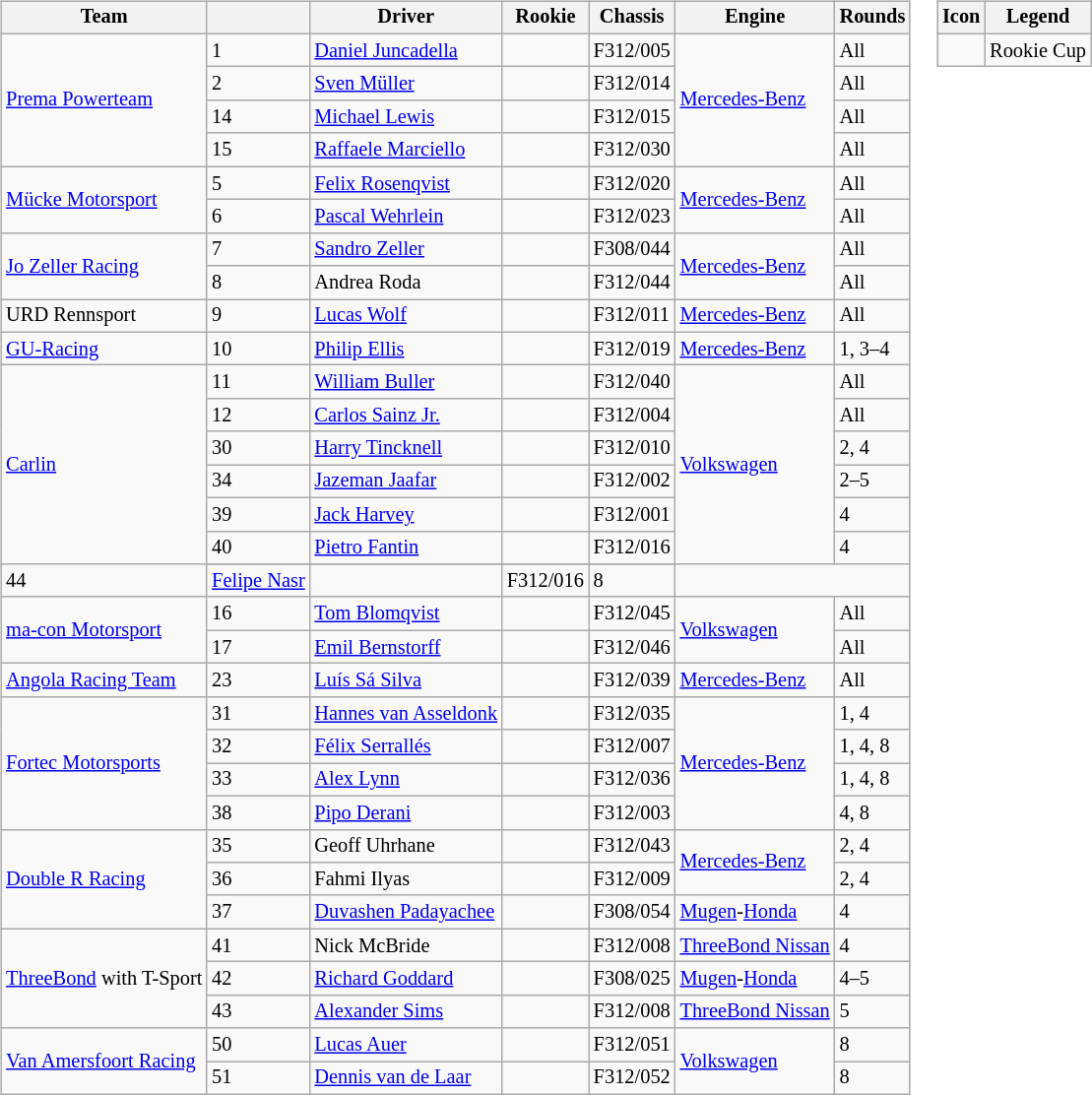<table>
<tr>
<td><br><table class="wikitable" style="font-size: 85%">
<tr>
<th>Team</th>
<th></th>
<th>Driver</th>
<th>Rookie</th>
<th>Chassis</th>
<th>Engine</th>
<th>Rounds</th>
</tr>
<tr>
<td rowspan=4 nowrap> <a href='#'>Prema Powerteam</a></td>
<td>1</td>
<td nowrap> <a href='#'>Daniel Juncadella</a></td>
<td></td>
<td>F312/005</td>
<td rowspan=4><a href='#'>Mercedes-Benz</a></td>
<td>All</td>
</tr>
<tr>
<td>2</td>
<td> <a href='#'>Sven Müller</a></td>
<td align="center"></td>
<td>F312/014</td>
<td>All</td>
</tr>
<tr>
<td>14</td>
<td> <a href='#'>Michael Lewis</a></td>
<td></td>
<td>F312/015</td>
<td>All</td>
</tr>
<tr>
<td>15</td>
<td> <a href='#'>Raffaele Marciello</a></td>
<td></td>
<td>F312/030</td>
<td>All</td>
</tr>
<tr>
<td rowspan=2> <a href='#'>Mücke Motorsport</a></td>
<td>5</td>
<td> <a href='#'>Felix Rosenqvist</a></td>
<td></td>
<td>F312/020</td>
<td rowspan=2><a href='#'>Mercedes-Benz</a></td>
<td>All</td>
</tr>
<tr>
<td>6</td>
<td> <a href='#'>Pascal Wehrlein</a></td>
<td align="center"></td>
<td>F312/023</td>
<td>All</td>
</tr>
<tr>
<td rowspan=2> <a href='#'>Jo Zeller Racing</a></td>
<td>7</td>
<td> <a href='#'>Sandro Zeller</a></td>
<td></td>
<td>F308/044</td>
<td rowspan=2><a href='#'>Mercedes-Benz</a></td>
<td>All</td>
</tr>
<tr>
<td>8</td>
<td> Andrea Roda</td>
<td></td>
<td>F312/044</td>
<td>All</td>
</tr>
<tr>
<td> URD Rennsport</td>
<td>9</td>
<td> <a href='#'>Lucas Wolf</a></td>
<td align="center"></td>
<td>F312/011</td>
<td><a href='#'>Mercedes-Benz</a></td>
<td>All</td>
</tr>
<tr>
<td> <a href='#'>GU-Racing</a></td>
<td>10</td>
<td> <a href='#'>Philip Ellis</a></td>
<td align="center"></td>
<td>F312/019</td>
<td><a href='#'>Mercedes-Benz</a></td>
<td>1, 3–4</td>
</tr>
<tr>
<td rowspan=7> <a href='#'>Carlin</a></td>
<td>11</td>
<td> <a href='#'>William Buller</a></td>
<td></td>
<td>F312/040</td>
<td rowspan=7><a href='#'>Volkswagen</a></td>
<td>All</td>
</tr>
<tr>
<td>12</td>
<td> <a href='#'>Carlos Sainz Jr.</a></td>
<td></td>
<td>F312/004</td>
<td>All</td>
</tr>
<tr>
<td>30</td>
<td> <a href='#'>Harry Tincknell</a></td>
<td></td>
<td>F312/010</td>
<td>2, 4</td>
</tr>
<tr>
<td>34</td>
<td> <a href='#'>Jazeman Jaafar</a></td>
<td></td>
<td>F312/002</td>
<td>2–5</td>
</tr>
<tr>
<td>39</td>
<td> <a href='#'>Jack Harvey</a></td>
<td></td>
<td>F312/001</td>
<td>4</td>
</tr>
<tr>
<td>40</td>
<td> <a href='#'>Pietro Fantin</a></td>
<td></td>
<td>F312/016</td>
<td>4</td>
</tr>
<tr>
</tr>
<tr>
<td>44</td>
<td> <a href='#'>Felipe Nasr</a></td>
<td></td>
<td>F312/016</td>
<td>8</td>
</tr>
<tr>
<td rowspan=2> <a href='#'>ma-con Motorsport</a></td>
<td>16</td>
<td> <a href='#'>Tom Blomqvist</a></td>
<td></td>
<td>F312/045</td>
<td rowspan=2><a href='#'>Volkswagen</a></td>
<td>All</td>
</tr>
<tr>
<td>17</td>
<td> <a href='#'>Emil Bernstorff</a></td>
<td align="center"></td>
<td>F312/046</td>
<td>All</td>
</tr>
<tr>
<td> <a href='#'>Angola Racing Team</a></td>
<td>23</td>
<td> <a href='#'>Luís Sá Silva</a></td>
<td></td>
<td>F312/039</td>
<td><a href='#'>Mercedes-Benz</a></td>
<td>All</td>
</tr>
<tr>
<td rowspan=4> <a href='#'>Fortec Motorsports</a></td>
<td>31</td>
<td> <a href='#'>Hannes van Asseldonk</a></td>
<td></td>
<td>F312/035</td>
<td rowspan=4><a href='#'>Mercedes-Benz</a></td>
<td>1, 4</td>
</tr>
<tr>
<td>32</td>
<td> <a href='#'>Félix Serrallés</a></td>
<td></td>
<td>F312/007</td>
<td>1, 4, 8</td>
</tr>
<tr>
<td>33</td>
<td> <a href='#'>Alex Lynn</a></td>
<td></td>
<td>F312/036</td>
<td>1, 4, 8</td>
</tr>
<tr>
<td>38</td>
<td> <a href='#'>Pipo Derani</a></td>
<td></td>
<td>F312/003</td>
<td>4, 8</td>
</tr>
<tr>
<td rowspan=3> <a href='#'>Double R Racing</a></td>
<td>35</td>
<td> Geoff Uhrhane</td>
<td></td>
<td>F312/043</td>
<td rowspan=2><a href='#'>Mercedes-Benz</a></td>
<td>2, 4</td>
</tr>
<tr>
<td>36</td>
<td> Fahmi Ilyas</td>
<td></td>
<td>F312/009</td>
<td>2, 4</td>
</tr>
<tr>
<td>37</td>
<td nowrap> <a href='#'>Duvashen Padayachee</a></td>
<td></td>
<td>F308/054</td>
<td><a href='#'>Mugen</a>-<a href='#'>Honda</a></td>
<td>4</td>
</tr>
<tr>
<td rowspan=3> <a href='#'>ThreeBond</a> with T-Sport</td>
<td>41</td>
<td> Nick McBride</td>
<td></td>
<td>F312/008</td>
<td><a href='#'>ThreeBond Nissan</a></td>
<td>4</td>
</tr>
<tr>
<td>42</td>
<td> <a href='#'>Richard Goddard</a></td>
<td></td>
<td>F308/025</td>
<td><a href='#'>Mugen</a>-<a href='#'>Honda</a></td>
<td>4–5</td>
</tr>
<tr>
<td>43</td>
<td> <a href='#'>Alexander Sims</a></td>
<td></td>
<td>F312/008</td>
<td><a href='#'>ThreeBond Nissan</a></td>
<td>5</td>
</tr>
<tr>
<td rowspan=2 nowrap> <a href='#'>Van Amersfoort Racing</a></td>
<td>50</td>
<td> <a href='#'>Lucas Auer</a></td>
<td></td>
<td>F312/051</td>
<td rowspan=2><a href='#'>Volkswagen</a></td>
<td>8</td>
</tr>
<tr>
<td>51</td>
<td> <a href='#'>Dennis van de Laar</a></td>
<td></td>
<td>F312/052</td>
<td>8</td>
</tr>
</table>
</td>
<td valign="top"><br><table class="wikitable" style="font-size: 85%">
<tr>
<th>Icon</th>
<th>Legend</th>
</tr>
<tr>
<td></td>
<td>Rookie Cup</td>
</tr>
</table>
</td>
</tr>
</table>
